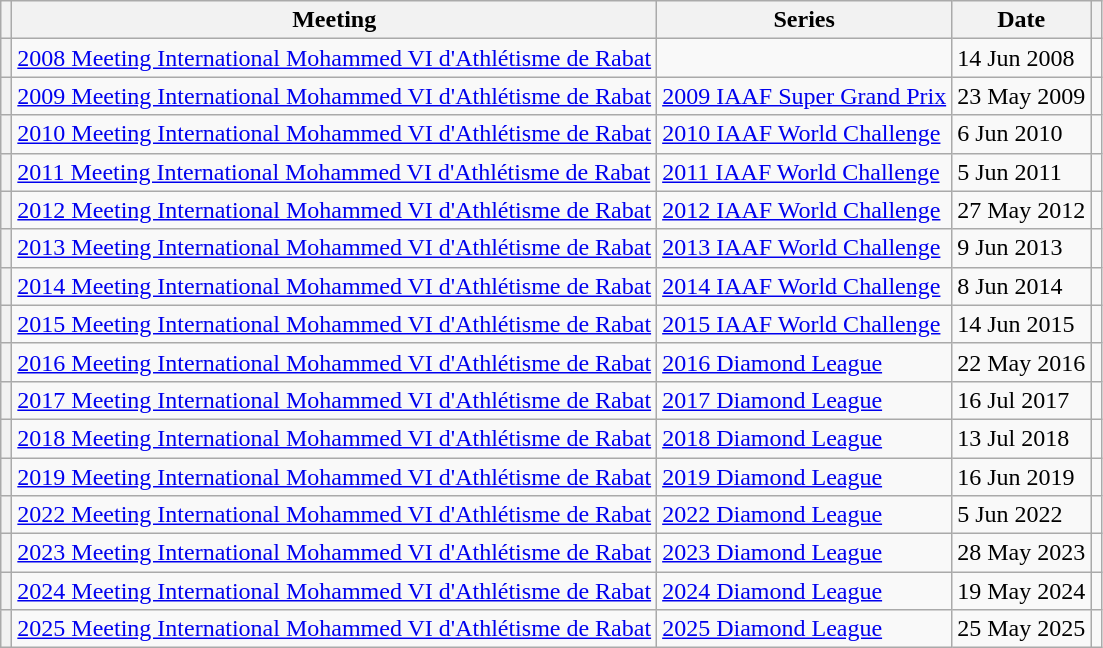<table class="wikitable plainrowheaders sticky-header defaultleft col4right">
<tr>
<th scope="col"></th>
<th scope="col">Meeting</th>
<th scope="col">Series</th>
<th scope="col">Date</th>
<th scope="col"></th>
</tr>
<tr>
<th scope="row"></th>
<td><a href='#'>2008 Meeting International Mohammed VI d'Athlétisme de Rabat</a></td>
<td></td>
<td>14 Jun 2008</td>
<td></td>
</tr>
<tr>
<th scope="row"></th>
<td><a href='#'>2009 Meeting International Mohammed VI d'Athlétisme de Rabat</a></td>
<td><a href='#'>2009 IAAF Super Grand Prix</a></td>
<td>23 May 2009</td>
<td></td>
</tr>
<tr>
<th scope="row"></th>
<td><a href='#'>2010 Meeting International Mohammed VI d'Athlétisme de Rabat</a></td>
<td><a href='#'>2010 IAAF World Challenge</a></td>
<td>6 Jun 2010</td>
<td></td>
</tr>
<tr>
<th scope="row"></th>
<td><a href='#'>2011 Meeting International Mohammed VI d'Athlétisme de Rabat</a></td>
<td><a href='#'>2011 IAAF World Challenge</a></td>
<td>5 Jun 2011</td>
<td></td>
</tr>
<tr>
<th scope="row"></th>
<td><a href='#'>2012 Meeting International Mohammed VI d'Athlétisme de Rabat</a></td>
<td><a href='#'>2012 IAAF World Challenge</a></td>
<td>27 May 2012</td>
<td></td>
</tr>
<tr>
<th scope="row"></th>
<td><a href='#'>2013 Meeting International Mohammed VI d'Athlétisme de Rabat</a></td>
<td><a href='#'>2013 IAAF World Challenge</a></td>
<td>9 Jun 2013</td>
<td></td>
</tr>
<tr>
<th scope="row"></th>
<td><a href='#'>2014 Meeting International Mohammed VI d'Athlétisme de Rabat</a></td>
<td><a href='#'>2014 IAAF World Challenge</a></td>
<td>8 Jun 2014</td>
<td></td>
</tr>
<tr>
<th scope="row"></th>
<td><a href='#'>2015 Meeting International Mohammed VI d'Athlétisme de Rabat</a></td>
<td><a href='#'>2015 IAAF World Challenge</a></td>
<td>14 Jun 2015</td>
<td></td>
</tr>
<tr>
<th scope="row"></th>
<td><a href='#'>2016 Meeting International Mohammed VI d'Athlétisme de Rabat</a></td>
<td><a href='#'>2016 Diamond League</a></td>
<td>22 May 2016</td>
<td></td>
</tr>
<tr>
<th scope="row"></th>
<td><a href='#'>2017 Meeting International Mohammed VI d'Athlétisme de Rabat</a></td>
<td><a href='#'>2017 Diamond League</a></td>
<td>16 Jul 2017</td>
<td></td>
</tr>
<tr>
<th scope="row"></th>
<td><a href='#'>2018 Meeting International Mohammed VI d'Athlétisme de Rabat</a></td>
<td><a href='#'>2018 Diamond League</a></td>
<td>13 Jul 2018</td>
<td></td>
</tr>
<tr>
<th scope="row"></th>
<td><a href='#'>2019 Meeting International Mohammed VI d'Athlétisme de Rabat</a></td>
<td><a href='#'>2019 Diamond League</a></td>
<td>16 Jun 2019</td>
<td></td>
</tr>
<tr>
<th scope="row"></th>
<td><a href='#'>2022 Meeting International Mohammed VI d'Athlétisme de Rabat</a></td>
<td><a href='#'>2022 Diamond League</a></td>
<td>5 Jun 2022</td>
<td></td>
</tr>
<tr>
<th scope="row"></th>
<td><a href='#'>2023 Meeting International Mohammed VI d'Athlétisme de Rabat</a></td>
<td><a href='#'>2023 Diamond League</a></td>
<td>28 May 2023</td>
<td></td>
</tr>
<tr>
<th scope="row"></th>
<td><a href='#'>2024 Meeting International Mohammed VI d'Athlétisme de Rabat</a></td>
<td><a href='#'>2024 Diamond League</a></td>
<td>19 May 2024</td>
<td></td>
</tr>
<tr>
<th scope="row"></th>
<td><a href='#'>2025 Meeting International Mohammed VI d'Athlétisme de Rabat</a></td>
<td><a href='#'>2025 Diamond League</a></td>
<td>25 May 2025</td>
<td></td>
</tr>
</table>
